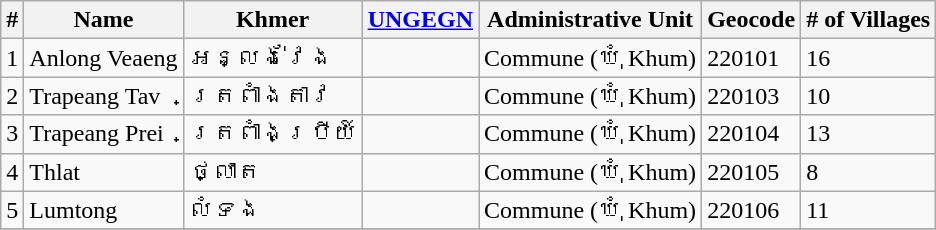<table class="wikitable sortable">
<tr>
<th>#</th>
<th>Name</th>
<th>Khmer</th>
<th><a href='#'>UNGEGN</a></th>
<th>Administrative Unit</th>
<th>Geocode</th>
<th># of Villages</th>
</tr>
<tr>
<td>1</td>
<td>Anlong Veaeng</td>
<td>អន្លង់វែង</td>
<td></td>
<td>Commune (ឃុំ Khum)</td>
<td>220101</td>
<td>16</td>
</tr>
<tr>
<td>2</td>
<td>Trapeang Tav</td>
<td>ត្រពាំងតាវ</td>
<td></td>
<td>Commune (ឃុំ Khum)</td>
<td>220103</td>
<td>10</td>
</tr>
<tr>
<td>3</td>
<td>Trapeang Prei</td>
<td>ត្រពាំងប្រីយ៍</td>
<td></td>
<td>Commune (ឃុំ Khum)</td>
<td>220104</td>
<td>13</td>
</tr>
<tr>
<td>4</td>
<td>Thlat</td>
<td>ថ្លាត</td>
<td></td>
<td>Commune (ឃុំ Khum)</td>
<td>220105</td>
<td>8</td>
</tr>
<tr>
<td>5</td>
<td>Lumtong</td>
<td>លំទង</td>
<td></td>
<td>Commune (ឃុំ Khum)</td>
<td>220106</td>
<td>11</td>
</tr>
<tr>
</tr>
</table>
